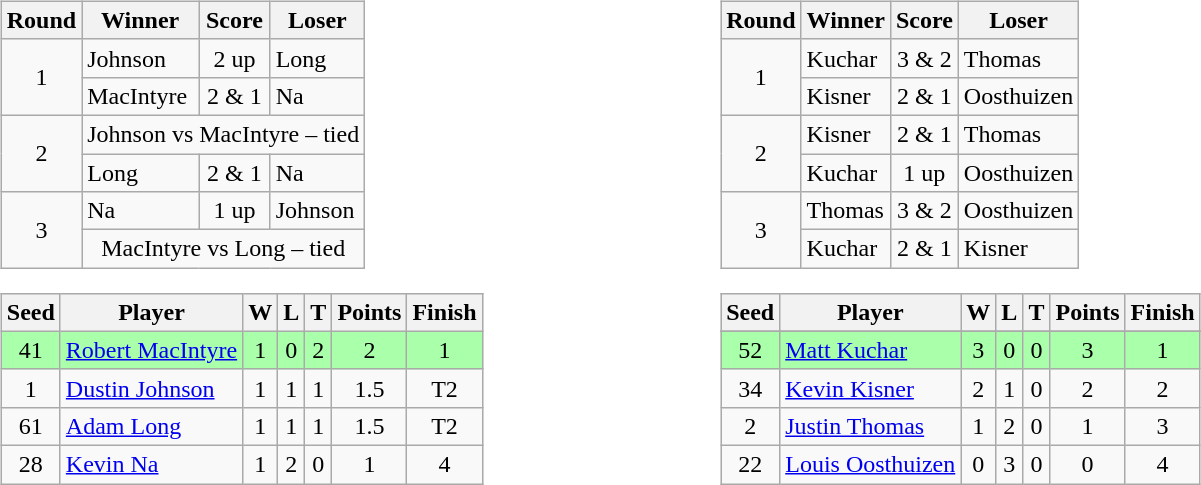<table style="width: 60em">
<tr>
<td><br><table class="wikitable">
<tr>
<th>Round</th>
<th>Winner</th>
<th>Score</th>
<th>Loser</th>
</tr>
<tr>
<td align=center rowspan=2>1</td>
<td>Johnson</td>
<td align=center>2 up</td>
<td>Long</td>
</tr>
<tr>
<td>MacIntyre</td>
<td align=center>2 & 1</td>
<td>Na</td>
</tr>
<tr>
<td align=center rowspan=2>2</td>
<td colspan=3 align=center>Johnson vs MacIntyre – tied</td>
</tr>
<tr>
<td>Long</td>
<td align=center>2 & 1</td>
<td>Na</td>
</tr>
<tr>
<td align=center rowspan=2>3</td>
<td>Na</td>
<td align=center>1 up</td>
<td>Johnson</td>
</tr>
<tr>
<td colspan=3 align=center>MacIntyre vs Long – tied</td>
</tr>
</table>
<table class="wikitable" style="text-align:center">
<tr>
<th>Seed</th>
<th>Player</th>
<th>W</th>
<th>L</th>
<th>T</th>
<th>Points</th>
<th>Finish</th>
</tr>
<tr style="background:#aaffaa;">
<td>41</td>
<td align=left> <a href='#'>Robert MacIntyre</a></td>
<td>1</td>
<td>0</td>
<td>2</td>
<td>2</td>
<td>1</td>
</tr>
<tr>
<td>1</td>
<td align=left> <a href='#'>Dustin Johnson</a></td>
<td>1</td>
<td>1</td>
<td>1</td>
<td>1.5</td>
<td>T2</td>
</tr>
<tr>
<td>61</td>
<td align=left> <a href='#'>Adam Long</a></td>
<td>1</td>
<td>1</td>
<td>1</td>
<td>1.5</td>
<td>T2</td>
</tr>
<tr>
<td>28</td>
<td align=left> <a href='#'>Kevin Na</a></td>
<td>1</td>
<td>2</td>
<td>0</td>
<td>1</td>
<td>4</td>
</tr>
</table>
</td>
<td><br><table class="wikitable">
<tr>
<th>Round</th>
<th>Winner</th>
<th>Score</th>
<th>Loser</th>
</tr>
<tr>
<td align=center rowspan=2>1</td>
<td>Kuchar</td>
<td align=center>3 & 2</td>
<td>Thomas</td>
</tr>
<tr>
<td>Kisner</td>
<td align=center>2 & 1</td>
<td>Oosthuizen</td>
</tr>
<tr>
<td align=center rowspan=2>2</td>
<td>Kisner</td>
<td align=center>2 & 1</td>
<td>Thomas</td>
</tr>
<tr>
<td>Kuchar</td>
<td align=center>1 up</td>
<td>Oosthuizen</td>
</tr>
<tr>
<td align=center rowspan=2>3</td>
<td>Thomas</td>
<td align=center>3 & 2</td>
<td>Oosthuizen</td>
</tr>
<tr>
<td>Kuchar</td>
<td align=center>2 & 1</td>
<td>Kisner</td>
</tr>
</table>
<table class="wikitable" style="text-align:center">
<tr>
<th>Seed</th>
<th>Player</th>
<th>W</th>
<th>L</th>
<th>T</th>
<th>Points</th>
<th>Finish</th>
</tr>
<tr>
</tr>
<tr style="background:#aaffaa;">
<td>52</td>
<td align=left> <a href='#'>Matt Kuchar</a></td>
<td>3</td>
<td>0</td>
<td>0</td>
<td>3</td>
<td>1</td>
</tr>
<tr>
<td>34</td>
<td align=left> <a href='#'>Kevin Kisner</a></td>
<td>2</td>
<td>1</td>
<td>0</td>
<td>2</td>
<td>2</td>
</tr>
<tr>
<td>2</td>
<td align=left> <a href='#'>Justin Thomas</a></td>
<td>1</td>
<td>2</td>
<td>0</td>
<td>1</td>
<td>3</td>
</tr>
<tr>
<td>22</td>
<td align=left> <a href='#'>Louis Oosthuizen</a></td>
<td>0</td>
<td>3</td>
<td>0</td>
<td>0</td>
<td>4</td>
</tr>
</table>
</td>
</tr>
</table>
